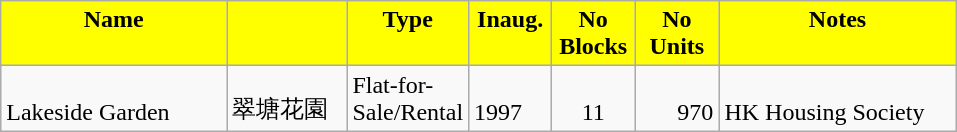<table class="wikitable">
<tr style="font-weight:bold;background-color:yellow" align="center">
<td width="143.25" Height="12.75" valign="top">Name</td>
<td width="72.75" valign="top"></td>
<td width="59.25" valign="top">Type</td>
<td width="48" valign="top">Inaug.</td>
<td width="48" valign="top">No Blocks</td>
<td width="48.75" valign="top">No Units</td>
<td width="150.75" valign="top">Notes</td>
</tr>
<tr valign="bottom">
<td Height="12.75">Lakeside Garden</td>
<td>翠塘花園</td>
<td>Flat-for-Sale/Rental</td>
<td>1997</td>
<td align="center">11</td>
<td align="right">970</td>
<td>HK Housing Society</td>
</tr>
</table>
